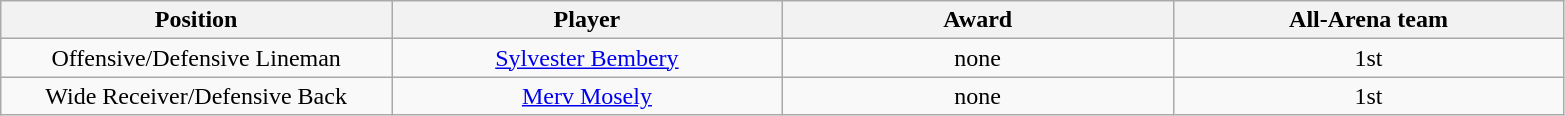<table class="wikitable sortable">
<tr>
<th bgcolor="#DDDDFF" width="20%">Position</th>
<th bgcolor="#DDDDFF" width="20%">Player</th>
<th bgcolor="#DDDDFF" width="20%">Award</th>
<th bgcolor="#DDDDFF" width="20%">All-Arena team</th>
</tr>
<tr align="center">
<td>Offensive/Defensive Lineman</td>
<td><a href='#'>Sylvester Bembery</a></td>
<td>none</td>
<td>1st</td>
</tr>
<tr align="center">
<td>Wide Receiver/Defensive Back</td>
<td><a href='#'>Merv Mosely</a></td>
<td>none</td>
<td>1st</td>
</tr>
</table>
